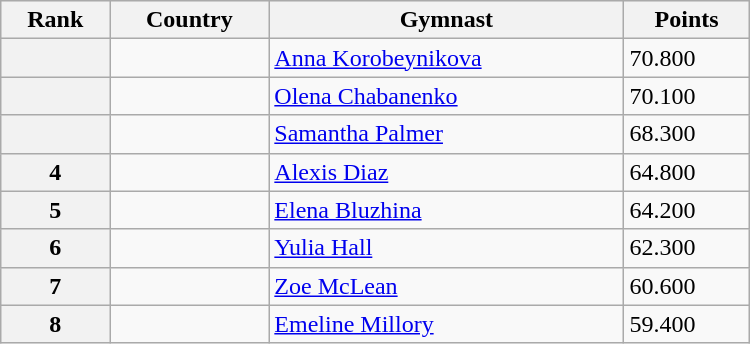<table class="wikitable" width=500>
<tr bgcolor="#efefef">
<th>Rank</th>
<th>Country</th>
<th>Gymnast</th>
<th>Points</th>
</tr>
<tr>
<th></th>
<td></td>
<td><a href='#'>Anna Korobeynikova</a></td>
<td>70.800</td>
</tr>
<tr>
<th></th>
<td></td>
<td><a href='#'>Olena Chabanenko</a></td>
<td>70.100</td>
</tr>
<tr>
<th></th>
<td></td>
<td><a href='#'>Samantha Palmer</a></td>
<td>68.300</td>
</tr>
<tr>
<th>4</th>
<td></td>
<td><a href='#'>Alexis Diaz</a></td>
<td>64.800</td>
</tr>
<tr>
<th>5</th>
<td></td>
<td><a href='#'>Elena Bluzhina</a></td>
<td>64.200</td>
</tr>
<tr>
<th>6</th>
<td></td>
<td><a href='#'>Yulia Hall</a></td>
<td>62.300</td>
</tr>
<tr>
<th>7</th>
<td></td>
<td><a href='#'>Zoe McLean</a></td>
<td>60.600</td>
</tr>
<tr>
<th>8</th>
<td></td>
<td><a href='#'>Emeline Millory</a></td>
<td>59.400</td>
</tr>
</table>
